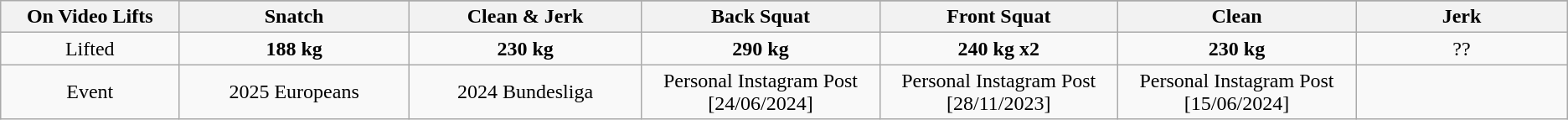<table class="wikitable" style="text-align:center;">
<tr>
<th rowspan="2" width="200">On Video Lifts</th>
</tr>
<tr>
<th width="250">Snatch</th>
<th width="250">Clean & Jerk</th>
<th width="250">Back Squat</th>
<th width="250">Front Squat</th>
<th width="250">Clean</th>
<th width="250">Jerk</th>
</tr>
<tr>
<td>Lifted</td>
<td><strong>188 kg</strong></td>
<td><strong>230 kg</strong></td>
<td><strong>290 kg</strong></td>
<td><strong>240 kg x2</strong></td>
<td><strong>230 kg</strong></td>
<td>??</td>
</tr>
<tr>
<td>Event</td>
<td>2025 Europeans</td>
<td>2024 Bundesliga</td>
<td>Personal Instagram Post [24/06/2024]</td>
<td>Personal Instagram Post [28/11/2023]</td>
<td>Personal Instagram Post [15/06/2024]</td>
</tr>
</table>
